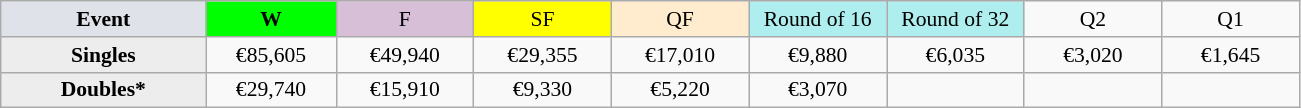<table class=wikitable style=font-size:90%;text-align:center>
<tr>
<td style="width:130px; background:#dfe2e9;"><strong>Event</strong></td>
<td style="width:80px; background:lime;"><strong>W</strong></td>
<td style="width:85px; background:thistle;">F</td>
<td style="width:85px; background:#ff0;">SF</td>
<td style="width:85px; background:#ffebcd;">QF</td>
<td style="width:85px; background:#afeeee;">Round of 16</td>
<td style="width:85px; background:#afeeee;">Round of 32</td>
<td width=85>Q2</td>
<td width=85>Q1</td>
</tr>
<tr>
<td style="background:#ededed;"><strong>Singles</strong></td>
<td>€85,605</td>
<td>€49,940</td>
<td>€29,355</td>
<td>€17,010</td>
<td>€9,880</td>
<td>€6,035</td>
<td>€3,020</td>
<td>€1,645</td>
</tr>
<tr>
<td style="background:#ededed;"><strong>Doubles*</strong></td>
<td>€29,740</td>
<td>€15,910</td>
<td>€9,330</td>
<td>€5,220</td>
<td>€3,070</td>
<td></td>
<td></td>
<td></td>
</tr>
</table>
